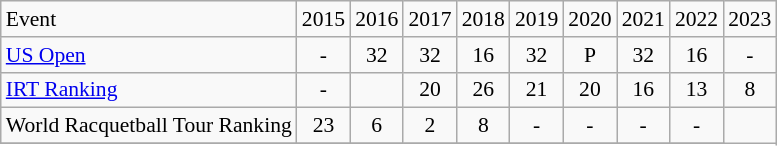<table class="wikitable" style="font-size:90%;" align=center>
<tr>
<td>Event</td>
<td>2015</td>
<td>2016</td>
<td>2017</td>
<td>2018</td>
<td>2019</td>
<td>2020</td>
<td>2021</td>
<td>2022</td>
<td>2023</td>
</tr>
<tr>
<td align="left"><a href='#'>US Open</a></td>
<td align=center>-</td>
<td align=center>32</td>
<td align=center>32</td>
<td align=center>16</td>
<td align=center>32</td>
<td align=center>P</td>
<td align=center>32</td>
<td align=center>16</td>
<td align=center>-</td>
</tr>
<tr>
<td align="left"><a href='#'>IRT Ranking</a></td>
<td align=center>-</td>
<td align=center></td>
<td align=center>20</td>
<td align=center>26</td>
<td align=center>21</td>
<td align=center>20</td>
<td align=center>16</td>
<td align=center>13</td>
<td align=center>8</td>
</tr>
<tr>
<td align="left">World Racquetball Tour Ranking</td>
<td align=center>23</td>
<td align=center>6</td>
<td align=center>2</td>
<td align=center>8</td>
<td align=center>-</td>
<td align=center>-</td>
<td align=center>-</td>
<td align=center>-</td>
</tr>
<tr>
</tr>
</table>
